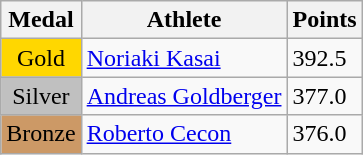<table class="wikitable">
<tr>
<th>Medal</th>
<th>Athlete</th>
<th>Points</th>
</tr>
<tr>
<td style="text-align:center;background-color:gold;">Gold</td>
<td> <a href='#'>Noriaki Kasai</a></td>
<td>392.5</td>
</tr>
<tr>
<td style="text-align:center;background-color:silver;">Silver</td>
<td> <a href='#'>Andreas Goldberger</a></td>
<td>377.0</td>
</tr>
<tr>
<td style="text-align:center;background-color:#CC9966;">Bronze</td>
<td> <a href='#'>Roberto Cecon</a></td>
<td>376.0</td>
</tr>
</table>
